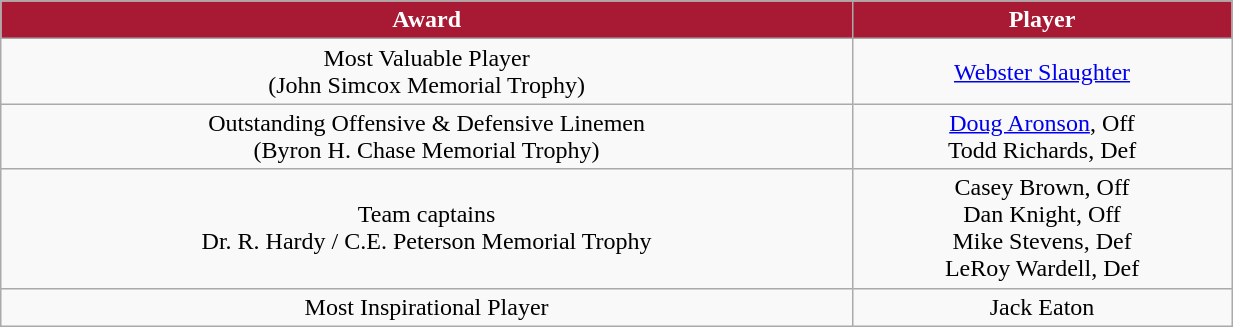<table class="wikitable" width="65%">
<tr>
<th style="background:#A81933;color:#FFFFFF;">Award</th>
<th style="background:#A81933;color:#FFFFFF;">Player</th>
</tr>
<tr align="center" bgcolor="">
<td>Most Valuable Player<br>(John Simcox Memorial Trophy)</td>
<td><a href='#'>Webster Slaughter</a></td>
</tr>
<tr align="center" bgcolor="">
<td>Outstanding Offensive & Defensive Linemen<br>(Byron H. Chase Memorial Trophy)</td>
<td><a href='#'>Doug Aronson</a>, Off<br>Todd Richards, Def</td>
</tr>
<tr align="center" bgcolor="">
<td>Team captains<br>Dr. R. Hardy / C.E. Peterson Memorial Trophy</td>
<td>Casey Brown, Off<br>Dan Knight, Off<br>Mike Stevens, Def<br>LeRoy Wardell, Def</td>
</tr>
<tr align="center" bgcolor="">
<td>Most Inspirational Player</td>
<td>Jack Eaton</td>
</tr>
</table>
